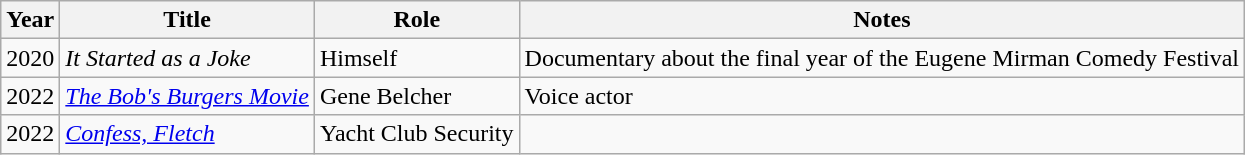<table class="wikitable sortable">
<tr>
<th>Year</th>
<th>Title</th>
<th>Role</th>
<th>Notes</th>
</tr>
<tr>
<td>2020</td>
<td><em>It Started as a Joke</em></td>
<td>Himself</td>
<td>Documentary about the final year of the Eugene Mirman Comedy Festival</td>
</tr>
<tr>
<td>2022</td>
<td><em><a href='#'>The Bob's Burgers Movie</a></em></td>
<td>Gene Belcher</td>
<td>Voice actor</td>
</tr>
<tr>
<td>2022</td>
<td><em><a href='#'>Confess, Fletch</a></em></td>
<td>Yacht Club Security</td>
<td></td>
</tr>
</table>
